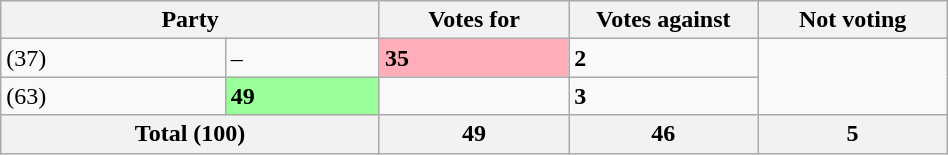<table class="wikitable" style="width:50%;">
<tr>
<th colspan="2">Party</th>
<th style="width:20%;">Votes for</th>
<th style="width:20%;">Votes against</th>
<th style="width:20%;">Not voting</th>
</tr>
<tr>
<td> (37)</td>
<td>–</td>
<td style="background-color:#ffaeb9;"><strong>35</strong></td>
<td><strong>2</strong></td>
</tr>
<tr>
<td> (63)</td>
<td style="background-color:#9f9;"><strong>49</strong></td>
<td></td>
<td><strong>3</strong></td>
</tr>
<tr>
<th colspan="2">Total (100)</th>
<th>49</th>
<th>46</th>
<th>5</th>
</tr>
</table>
